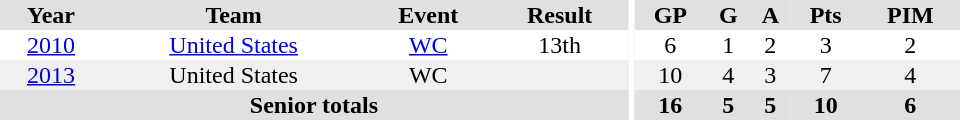<table border="0" cellpadding="1" cellspacing="0" ID="Table3" style="text-align:center; width:40em">
<tr ALIGN="center" bgcolor="#e0e0e0">
<th>Year</th>
<th>Team</th>
<th>Event</th>
<th>Result</th>
<th rowspan="99" bgcolor="#ffffff"></th>
<th>GP</th>
<th>G</th>
<th>A</th>
<th>Pts</th>
<th>PIM</th>
</tr>
<tr>
<td><a href='#'>2010</a></td>
<td><a href='#'>United States</a></td>
<td><a href='#'>WC</a></td>
<td>13th</td>
<td>6</td>
<td>1</td>
<td>2</td>
<td>3</td>
<td>2</td>
</tr>
<tr bgcolor="#f0f0f0">
<td><a href='#'>2013</a></td>
<td>United States</td>
<td>WC</td>
<td></td>
<td>10</td>
<td>4</td>
<td>3</td>
<td>7</td>
<td>4</td>
</tr>
<tr bgcolor="#e0e0e0">
<th colspan="4">Senior totals</th>
<th>16</th>
<th>5</th>
<th>5</th>
<th>10</th>
<th>6</th>
</tr>
</table>
